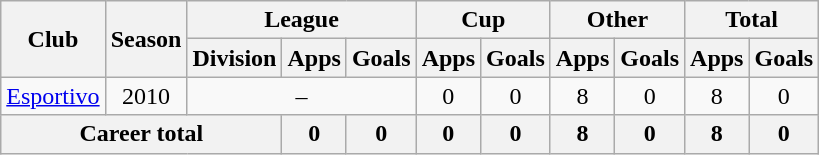<table class="wikitable" style="text-align: center">
<tr>
<th rowspan="2">Club</th>
<th rowspan="2">Season</th>
<th colspan="3">League</th>
<th colspan="2">Cup</th>
<th colspan="2">Other</th>
<th colspan="2">Total</th>
</tr>
<tr>
<th>Division</th>
<th>Apps</th>
<th>Goals</th>
<th>Apps</th>
<th>Goals</th>
<th>Apps</th>
<th>Goals</th>
<th>Apps</th>
<th>Goals</th>
</tr>
<tr>
<td><a href='#'>Esportivo</a></td>
<td>2010</td>
<td colspan="3">–</td>
<td>0</td>
<td>0</td>
<td>8</td>
<td>0</td>
<td>8</td>
<td>0</td>
</tr>
<tr>
<th colspan="3"><strong>Career total</strong></th>
<th>0</th>
<th>0</th>
<th>0</th>
<th>0</th>
<th>8</th>
<th>0</th>
<th>8</th>
<th>0</th>
</tr>
</table>
